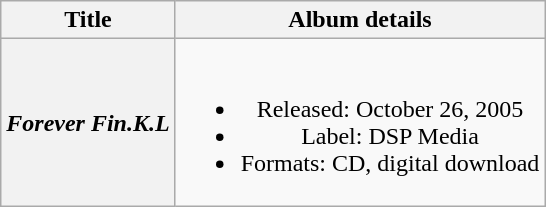<table class="wikitable plainrowheaders" style="text-align:center;">
<tr>
<th>Title</th>
<th>Album details</th>
</tr>
<tr>
<th scope="row"><em>Forever Fin.K.L</em></th>
<td><br><ul><li>Released: October 26, 2005</li><li>Label: DSP Media</li><li>Formats: CD, digital download</li></ul></td>
</tr>
</table>
